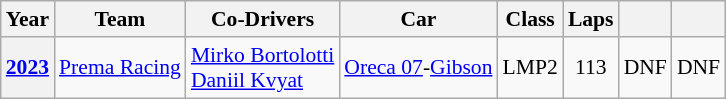<table class="wikitable" style="text-align:center; font-size:90%;">
<tr>
<th>Year</th>
<th>Team</th>
<th>Co-Drivers</th>
<th>Car</th>
<th>Class</th>
<th>Laps</th>
<th></th>
<th></th>
</tr>
<tr>
<th><a href='#'>2023</a></th>
<td align="left" nowrap> <a href='#'>Prema Racing</a></td>
<td align="left" nowrap> <a href='#'>Mirko Bortolotti</a><br> <a href='#'>Daniil Kvyat</a></td>
<td align="left" nowrap><a href='#'>Oreca 07</a>-<a href='#'>Gibson</a></td>
<td>LMP2</td>
<td>113</td>
<td>DNF</td>
<td>DNF</td>
</tr>
</table>
